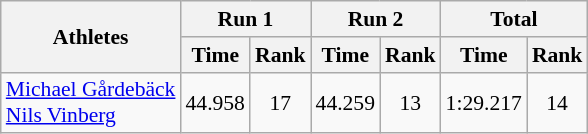<table class="wikitable" border="1" style="font-size:90%">
<tr>
<th rowspan="2">Athletes</th>
<th colspan="2">Run 1</th>
<th colspan="2">Run 2</th>
<th colspan="2">Total</th>
</tr>
<tr>
<th>Time</th>
<th>Rank</th>
<th>Time</th>
<th>Rank</th>
<th>Time</th>
<th>Rank</th>
</tr>
<tr>
<td><a href='#'>Michael Gårdebäck</a><br><a href='#'>Nils Vinberg</a></td>
<td align="center">44.958</td>
<td align="center">17</td>
<td align="center">44.259</td>
<td align="center">13</td>
<td align="center">1:29.217</td>
<td align="center">14</td>
</tr>
</table>
